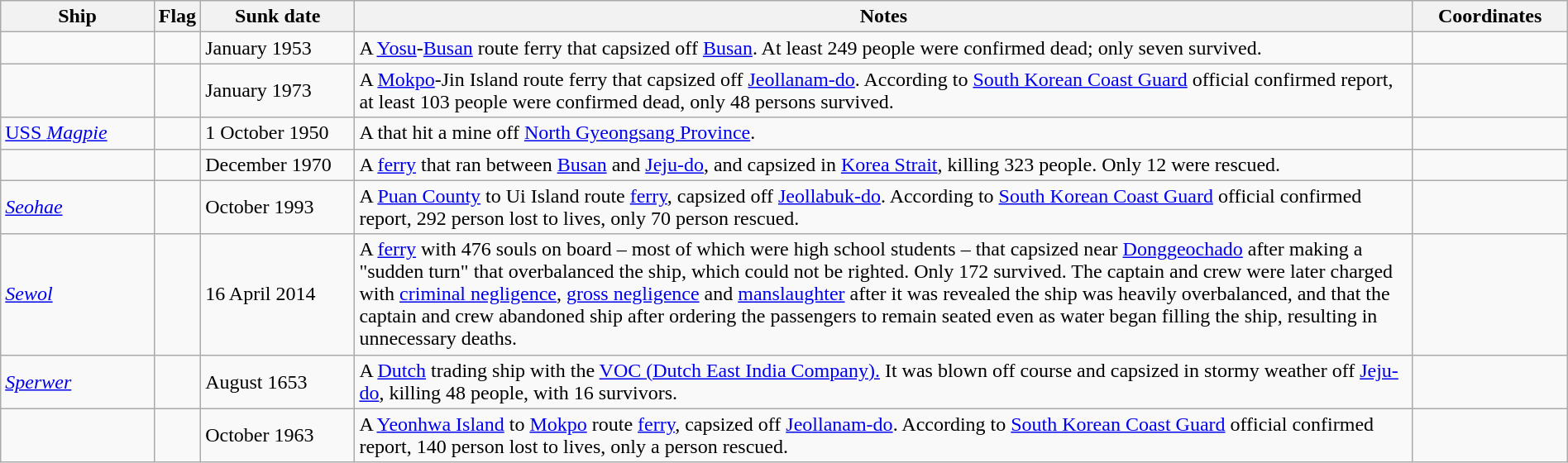<table class=wikitable | style = "width:100%">
<tr>
<th style="width:10%">Ship</th>
<th>Flag</th>
<th style="width:10%">Sunk date</th>
<th style="width:70%">Notes</th>
<th style="width:10%">Coordinates</th>
</tr>
<tr>
<td></td>
<td></td>
<td>January 1953</td>
<td>A <a href='#'>Yosu</a>-<a href='#'>Busan</a> route ferry that capsized off <a href='#'>Busan</a>. At least 249 people were confirmed dead; only seven survived.</td>
<td></td>
</tr>
<tr>
<td></td>
<td></td>
<td>January 1973</td>
<td>A <a href='#'>Mokpo</a>-Jin Island route ferry that capsized off <a href='#'>Jeollanam-do</a>. According to <a href='#'>South Korean Coast Guard</a> official confirmed report, at least 103 people were confirmed dead, only 48 persons survived.</td>
<td></td>
</tr>
<tr>
<td><a href='#'>USS <em>Magpie</em></a></td>
<td></td>
<td>1 October 1950</td>
<td>A  that hit a mine off <a href='#'>North Gyeongsang Province</a>.</td>
<td></td>
</tr>
<tr>
<td></td>
<td></td>
<td>December 1970</td>
<td>A <a href='#'>ferry</a> that ran between <a href='#'>Busan</a> and <a href='#'>Jeju-do</a>, and capsized in <a href='#'>Korea Strait</a>, killing 323 people. Only 12 were rescued.</td>
<td></td>
</tr>
<tr>
<td><em><a href='#'>Seohae</a></em></td>
<td></td>
<td>October 1993</td>
<td>A <a href='#'>Puan County</a> to Ui Island route <a href='#'>ferry</a>, capsized off <a href='#'>Jeollabuk-do</a>. According to <a href='#'>South Korean Coast Guard</a> official confirmed report, 292 person lost to lives, only 70 person rescued.</td>
<td></td>
</tr>
<tr>
<td><em><a href='#'>Sewol</a></em></td>
<td></td>
<td>16 April 2014</td>
<td>A <a href='#'>ferry</a> with 476 souls on board – most of which were high school students – that capsized near <a href='#'>Donggeochado</a> after making a "sudden turn" that overbalanced the ship, which could not be righted. Only 172 survived. The captain and crew were later charged with <a href='#'>criminal negligence</a>, <a href='#'>gross negligence</a> and <a href='#'>manslaughter</a> after it was revealed the ship was heavily overbalanced, and that the captain and crew abandoned ship after ordering the passengers to remain seated even as water began filling the ship, resulting in unnecessary deaths.</td>
<td></td>
</tr>
<tr>
<td><em><a href='#'>Sperwer</a></em></td>
<td></td>
<td>August 1653</td>
<td>A <a href='#'>Dutch</a> trading ship with the <a href='#'>VOC (Dutch East India Company).</a> It was blown off course and capsized in stormy weather off <a href='#'>Jeju-do</a>, killing 48 people, with 16 survivors.</td>
<td></td>
</tr>
<tr>
<td></td>
<td></td>
<td>October 1963</td>
<td>A <a href='#'>Yeonhwa Island</a> to <a href='#'>Mokpo</a> route <a href='#'>ferry</a>, capsized off <a href='#'>Jeollanam-do</a>. According to <a href='#'>South Korean Coast Guard</a> official confirmed report, 140 person lost to lives, only a person rescued.</td>
<td></td>
</tr>
</table>
